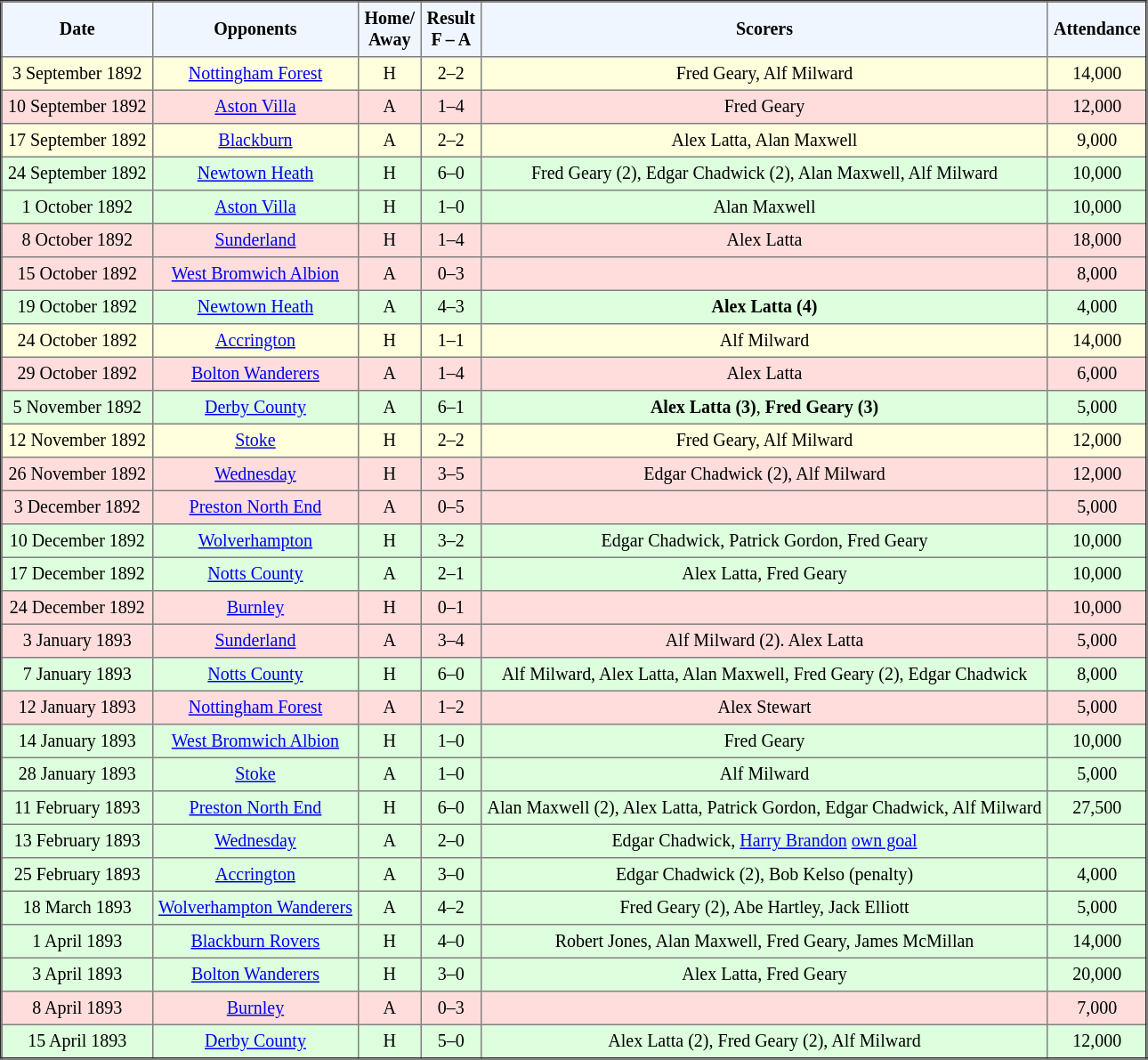<table border="2" cellpadding="4" style="border-collapse:collapse; text-align:center; font-size:smaller;">
<tr style="background:#f0f6ff;">
<th><strong>Date</strong></th>
<th><strong>Opponents</strong></th>
<th><strong>Home/<br>Away</strong></th>
<th><strong>Result<br>F – A</strong></th>
<th><strong>Scorers</strong></th>
<th><strong>Attendance</strong></th>
</tr>
<tr bgcolor="#ffffdd">
<td>3 September 1892</td>
<td><a href='#'>Nottingham Forest</a></td>
<td>H</td>
<td>2–2</td>
<td>Fred Geary, Alf Milward</td>
<td>14,000</td>
</tr>
<tr bgcolor="#ffdddd">
<td>10 September 1892</td>
<td><a href='#'>Aston Villa</a></td>
<td>A</td>
<td>1–4</td>
<td>Fred Geary</td>
<td>12,000</td>
</tr>
<tr bgcolor="#ffffdd">
<td>17 September 1892</td>
<td><a href='#'>Blackburn</a></td>
<td>A</td>
<td>2–2</td>
<td>Alex Latta, Alan Maxwell</td>
<td>9,000</td>
</tr>
<tr bgcolor="#ddffdd">
<td>24 September 1892</td>
<td><a href='#'>Newtown Heath</a></td>
<td>H</td>
<td>6–0</td>
<td>Fred Geary (2), Edgar Chadwick (2), Alan Maxwell, Alf Milward</td>
<td>10,000</td>
</tr>
<tr bgcolor="#ddffdd">
<td>1 October 1892</td>
<td><a href='#'>Aston Villa</a></td>
<td>H</td>
<td>1–0</td>
<td>Alan Maxwell</td>
<td>10,000</td>
</tr>
<tr bgcolor="#ffdddd">
<td>8 October 1892</td>
<td><a href='#'>Sunderland</a></td>
<td>H</td>
<td>1–4</td>
<td>Alex Latta</td>
<td>18,000</td>
</tr>
<tr bgcolor="#ffdddd">
<td>15 October 1892</td>
<td><a href='#'>West Bromwich Albion</a></td>
<td>A</td>
<td>0–3</td>
<td></td>
<td>8,000</td>
</tr>
<tr bgcolor="#ddffdd">
<td>19 October 1892</td>
<td><a href='#'>Newtown Heath</a></td>
<td>A</td>
<td>4–3</td>
<td><strong>Alex Latta (4)</strong></td>
<td>4,000</td>
</tr>
<tr bgcolor="#ffffdd">
<td>24 October 1892</td>
<td><a href='#'>Accrington</a></td>
<td>H</td>
<td>1–1</td>
<td>Alf Milward</td>
<td>14,000</td>
</tr>
<tr bgcolor="#ffdddd">
<td>29 October 1892</td>
<td><a href='#'>Bolton Wanderers</a></td>
<td>A</td>
<td>1–4</td>
<td>Alex Latta</td>
<td>6,000</td>
</tr>
<tr bgcolor="#ddffdd">
<td>5 November 1892</td>
<td><a href='#'>Derby County</a></td>
<td>A</td>
<td>6–1</td>
<td><strong>Alex Latta (3)</strong>, <strong>Fred Geary (3)</strong></td>
<td>5,000</td>
</tr>
<tr bgcolor="#ffffdd">
<td>12 November 1892</td>
<td><a href='#'>Stoke</a></td>
<td>H</td>
<td>2–2</td>
<td>Fred Geary, Alf Milward</td>
<td>12,000</td>
</tr>
<tr bgcolor="#ffdddd">
<td>26 November 1892</td>
<td><a href='#'>Wednesday</a></td>
<td>H</td>
<td>3–5</td>
<td>Edgar Chadwick (2), Alf Milward</td>
<td>12,000</td>
</tr>
<tr bgcolor="#ffdddd">
<td>3 December 1892</td>
<td><a href='#'>Preston North End</a></td>
<td>A</td>
<td>0–5</td>
<td></td>
<td>5,000</td>
</tr>
<tr bgcolor="#ddffdd">
<td>10 December 1892</td>
<td><a href='#'>Wolverhampton</a></td>
<td>H</td>
<td>3–2</td>
<td>Edgar Chadwick, Patrick Gordon, Fred Geary</td>
<td>10,000</td>
</tr>
<tr bgcolor="#ddffdd">
<td>17 December 1892</td>
<td><a href='#'>Notts County</a></td>
<td>A</td>
<td>2–1</td>
<td>Alex Latta, Fred Geary</td>
<td>10,000</td>
</tr>
<tr bgcolor="#ffdddd">
<td>24 December 1892</td>
<td><a href='#'>Burnley</a></td>
<td>H</td>
<td>0–1</td>
<td></td>
<td>10,000</td>
</tr>
<tr bgcolor="#ffdddd">
<td>3 January 1893</td>
<td><a href='#'>Sunderland</a></td>
<td>A</td>
<td>3–4</td>
<td>Alf Milward (2). Alex Latta</td>
<td>5,000</td>
</tr>
<tr bgcolor="#ddffdd">
<td>7 January 1893</td>
<td><a href='#'>Notts County</a></td>
<td>H</td>
<td>6–0</td>
<td>Alf Milward, Alex Latta, Alan Maxwell, Fred Geary (2), Edgar Chadwick</td>
<td>8,000</td>
</tr>
<tr bgcolor="#ffdddd">
<td>12 January 1893</td>
<td><a href='#'>Nottingham Forest</a></td>
<td>A</td>
<td>1–2</td>
<td>Alex Stewart</td>
<td>5,000</td>
</tr>
<tr bgcolor="#ddffdd">
<td>14 January 1893</td>
<td><a href='#'>West Bromwich Albion</a></td>
<td>H</td>
<td>1–0</td>
<td>Fred Geary</td>
<td>10,000</td>
</tr>
<tr bgcolor="#ddffdd">
<td>28 January 1893</td>
<td><a href='#'>Stoke</a></td>
<td>A</td>
<td>1–0</td>
<td>Alf Milward</td>
<td>5,000</td>
</tr>
<tr bgcolor="#ddffdd">
<td>11 February 1893</td>
<td><a href='#'>Preston North End</a></td>
<td>H</td>
<td>6–0</td>
<td>Alan Maxwell (2), Alex Latta, Patrick Gordon, Edgar Chadwick, Alf Milward</td>
<td>27,500</td>
</tr>
<tr bgcolor="#ddffdd">
<td>13 February 1893</td>
<td><a href='#'>Wednesday</a></td>
<td>A</td>
<td>2–0</td>
<td>Edgar Chadwick, <a href='#'>Harry Brandon</a> <a href='#'>own goal</a></td>
<td></td>
</tr>
<tr bgcolor="#ddffdd">
<td>25 February 1893</td>
<td><a href='#'>Accrington</a></td>
<td>A</td>
<td>3–0</td>
<td>Edgar Chadwick (2), Bob Kelso (penalty)</td>
<td>4,000</td>
</tr>
<tr bgcolor="#ddffdd">
<td>18 March 1893</td>
<td><a href='#'>Wolverhampton Wanderers</a></td>
<td>A</td>
<td>4–2</td>
<td>Fred Geary (2), Abe Hartley, Jack Elliott</td>
<td>5,000</td>
</tr>
<tr bgcolor="#ddffdd">
<td>1 April 1893</td>
<td><a href='#'>Blackburn Rovers</a></td>
<td>H</td>
<td>4–0</td>
<td>Robert Jones, Alan Maxwell, Fred Geary, James McMillan</td>
<td>14,000</td>
</tr>
<tr bgcolor="#ddffdd">
<td>3 April 1893</td>
<td><a href='#'>Bolton Wanderers</a></td>
<td>H</td>
<td>3–0</td>
<td>Alex Latta, Fred Geary</td>
<td>20,000</td>
</tr>
<tr bgcolor="#ffdddd">
<td>8 April 1893</td>
<td><a href='#'>Burnley</a></td>
<td>A</td>
<td>0–3</td>
<td></td>
<td>7,000</td>
</tr>
<tr bgcolor="#ddffdd">
<td>15 April 1893</td>
<td><a href='#'>Derby County</a></td>
<td>H</td>
<td>5–0</td>
<td>Alex Latta (2), Fred Geary (2), Alf Milward</td>
<td>12,000</td>
</tr>
</table>
